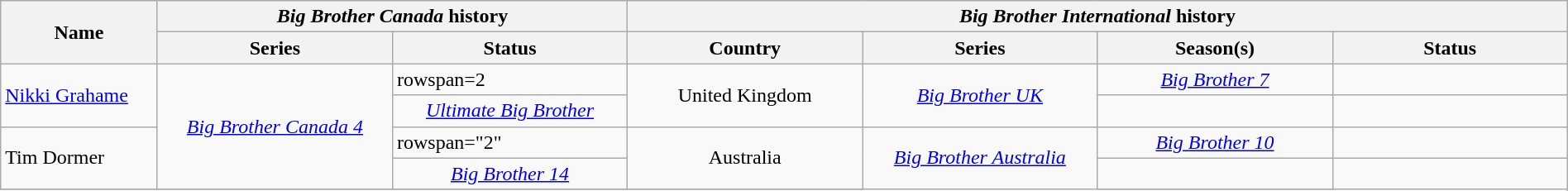<table class="wikitable" style="width: 100%">
<tr>
<th rowspan="2" style="text-align:center">Name</th>
<th colspan="2" style="text-align:center"><em>Big Brother Canada</em> history</th>
<th colspan="4" style="text-align:center"><em>Big Brother International</em> history</th>
</tr>
<tr>
<th style="text-align:center; width:15%;">Series</th>
<th style="text-align:center; width:15%;">Status</th>
<th style="text-align:center; width:15%;">Country</th>
<th style="text-align:center; width:15%;">Series</th>
<th style="text-align:center; width:15%;">Season(s)</th>
<th style="text-align:center; width:15%;">Status</th>
</tr>
<tr>
<td rowspan=2><a href='#'>Nikki Grahame</a></td>
<td rowspan="4" style="text-align:center"><em><a href='#'>Big Brother Canada 4</a></em></td>
<td>rowspan=2 </td>
<td rowspan=2 style="text-align:center">United Kingdom</td>
<td style="text-align:center" rowspan=2><em><a href='#'>Big Brother UK</a></em></td>
<td style="text-align:center"><em><a href='#'>Big Brother 7</a></em></td>
<td></td>
</tr>
<tr>
<td style="text-align:center"><em><a href='#'>Ultimate Big Brother</a></em></td>
<td></td>
</tr>
<tr>
<td rowspan="2">Tim Dormer</td>
<td>rowspan="2" </td>
<td rowspan="2" style="text-align:center">Australia</td>
<td rowspan="3" style="text-align:center"><em><a href='#'>Big Brother Australia</a></em></td>
<td style="text-align:center"><em><a href='#'>Big Brother 10</a></em></td>
<td></td>
</tr>
<tr>
<td style="text-align:center"><em><a href='#'>Big Brother 14</a></em></td>
<td></td>
</tr>
<tr>
</tr>
</table>
